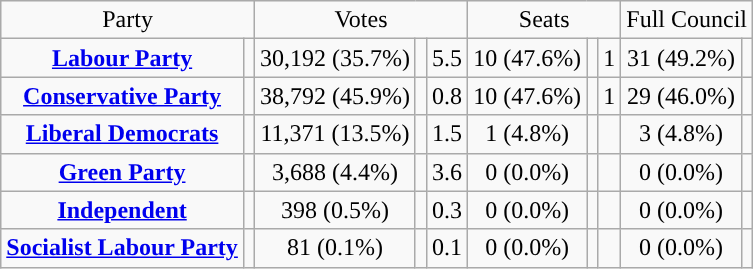<table class=wikitable style="text-align:center;">
<tr>
<td colspan=2>Party</td>
<td colspan=3>Votes</td>
<td colspan=3>Seats</td>
<td colspan=3>Full Council</td>
</tr>
<tr>
<td><strong><a href='#'>Labour Party</a></strong></td>
<td style="background:"></td>
<td>30,192 (35.7%)</td>
<td></td>
<td> 5.5</td>
<td>10 (47.6%)</td>
<td></td>
<td> 1</td>
<td>31 (49.2%)</td>
<td></td>
</tr>
<tr>
<td><strong><a href='#'>Conservative Party</a></strong></td>
<td style="background:"></td>
<td>38,792 (45.9%)</td>
<td></td>
<td> 0.8</td>
<td>10 (47.6%)</td>
<td></td>
<td> 1</td>
<td>29 (46.0%)</td>
<td></td>
</tr>
<tr>
<td><strong><a href='#'>Liberal Democrats</a></strong></td>
<td style="background:"></td>
<td>11,371 (13.5%)</td>
<td></td>
<td> 1.5</td>
<td>1 (4.8%)</td>
<td></td>
<td></td>
<td>3 (4.8%)</td>
<td></td>
</tr>
<tr>
<td><strong><a href='#'>Green Party</a></strong></td>
<td style="background:"></td>
<td>3,688 (4.4%)</td>
<td></td>
<td> 3.6</td>
<td>0 (0.0%)</td>
<td></td>
<td></td>
<td>0 (0.0%)</td>
<td></td>
</tr>
<tr>
<td><strong><a href='#'>Independent</a></strong></td>
<td style="background:"></td>
<td>398 (0.5%)</td>
<td></td>
<td> 0.3</td>
<td>0 (0.0%)</td>
<td></td>
<td></td>
<td>0 (0.0%)</td>
<td></td>
</tr>
<tr>
<td><strong><a href='#'>Socialist Labour Party</a></strong></td>
<td style="background:"></td>
<td>81 (0.1%)</td>
<td></td>
<td> 0.1</td>
<td>0 (0.0%)</td>
<td></td>
<td></td>
<td>0 (0.0%)</td>
<td></td>
</tr>
</table>
